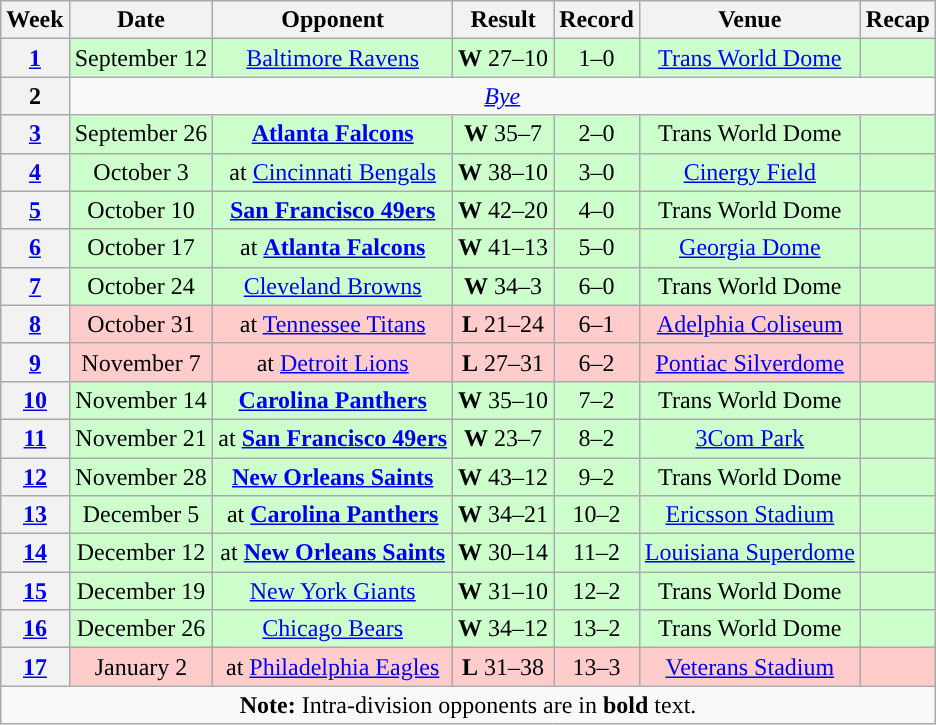<table class="wikitable" style="text-align:center">
<tr>
<th>Week</th>
<th>Date</th>
<th>Opponent</th>
<th>Result</th>
<th>Record</th>
<th>Venue</th>
<th>Recap</th>
</tr>
<tr style="background:#cfc">
<th><a href='#'>1</a></th>
<td>September 12</td>
<td><a href='#'>Baltimore Ravens</a></td>
<td><strong>W</strong> 27–10</td>
<td>1–0</td>
<td><a href='#'>Trans World Dome</a></td>
<td></td>
</tr>
<tr>
<th>2</th>
<td colSpan=8 align="center"><em><a href='#'>Bye</a></em></td>
</tr>
<tr style="background:#cfc">
<th><a href='#'>3</a></th>
<td>September 26</td>
<td><strong><a href='#'>Atlanta Falcons</a></strong></td>
<td><strong>W</strong> 35–7</td>
<td>2–0</td>
<td>Trans World Dome</td>
<td></td>
</tr>
<tr style="background:#cfc">
<th><a href='#'>4</a></th>
<td>October 3</td>
<td>at <a href='#'>Cincinnati Bengals</a></td>
<td><strong>W</strong> 38–10</td>
<td>3–0</td>
<td><a href='#'>Cinergy Field</a></td>
<td></td>
</tr>
<tr style="background:#cfc">
<th><a href='#'>5</a></th>
<td>October 10</td>
<td><strong><a href='#'>San Francisco 49ers</a></strong></td>
<td><strong>W</strong> 42–20</td>
<td>4–0</td>
<td>Trans World Dome</td>
<td></td>
</tr>
<tr style="background:#cfc">
<th><a href='#'>6</a></th>
<td>October 17</td>
<td>at <strong><a href='#'>Atlanta Falcons</a></strong></td>
<td><strong>W</strong> 41–13</td>
<td>5–0</td>
<td><a href='#'>Georgia Dome</a></td>
<td></td>
</tr>
<tr style="background:#cfc">
<th><a href='#'>7</a></th>
<td>October 24</td>
<td><a href='#'>Cleveland Browns</a></td>
<td><strong>W</strong> 34–3</td>
<td>6–0</td>
<td>Trans World Dome</td>
<td></td>
</tr>
<tr style="background:#fcc">
<th><a href='#'>8</a></th>
<td>October 31</td>
<td>at <a href='#'>Tennessee Titans</a></td>
<td><strong>L</strong> 21–24</td>
<td>6–1</td>
<td><a href='#'>Adelphia Coliseum</a></td>
<td></td>
</tr>
<tr style="background:#fcc">
<th><a href='#'>9</a></th>
<td>November 7</td>
<td>at <a href='#'>Detroit Lions</a></td>
<td><strong>L</strong> 27–31</td>
<td>6–2</td>
<td><a href='#'>Pontiac Silverdome</a></td>
<td></td>
</tr>
<tr style="background:#cfc">
<th><a href='#'>10</a></th>
<td>November 14</td>
<td><strong><a href='#'>Carolina Panthers</a></strong></td>
<td><strong>W</strong> 35–10</td>
<td>7–2</td>
<td>Trans World Dome</td>
<td></td>
</tr>
<tr style="background:#cfc">
<th><a href='#'>11</a></th>
<td>November 21</td>
<td>at <strong><a href='#'>San Francisco 49ers</a></strong></td>
<td><strong>W</strong> 23–7</td>
<td>8–2</td>
<td><a href='#'>3Com Park</a></td>
<td></td>
</tr>
<tr style="background:#cfc">
<th><a href='#'>12</a></th>
<td>November 28</td>
<td><strong><a href='#'>New Orleans Saints</a></strong></td>
<td><strong>W</strong> 43–12</td>
<td>9–2</td>
<td>Trans World Dome</td>
<td></td>
</tr>
<tr style="background:#cfc">
<th><a href='#'>13</a></th>
<td>December 5</td>
<td>at <strong><a href='#'>Carolina Panthers</a></strong></td>
<td><strong>W</strong> 34–21</td>
<td>10–2</td>
<td><a href='#'>Ericsson Stadium</a></td>
<td></td>
</tr>
<tr style="background:#cfc">
<th><a href='#'>14</a></th>
<td>December 12</td>
<td>at <strong><a href='#'>New Orleans Saints</a></strong></td>
<td><strong>W</strong> 30–14</td>
<td>11–2</td>
<td><a href='#'>Louisiana Superdome</a></td>
<td></td>
</tr>
<tr style="background:#cfc">
<th><a href='#'>15</a></th>
<td>December 19</td>
<td><a href='#'>New York Giants</a></td>
<td><strong>W</strong> 31–10</td>
<td>12–2</td>
<td>Trans World Dome</td>
<td></td>
</tr>
<tr style="background:#cfc">
<th><a href='#'>16</a></th>
<td>December 26</td>
<td><a href='#'>Chicago Bears</a></td>
<td><strong>W</strong> 34–12</td>
<td>13–2</td>
<td>Trans World Dome</td>
<td></td>
</tr>
<tr style="background:#fcc">
<th><a href='#'>17</a></th>
<td>January 2</td>
<td>at <a href='#'>Philadelphia Eagles</a></td>
<td><strong>L</strong> 31–38</td>
<td>13–3</td>
<td><a href='#'>Veterans Stadium</a></td>
<td></td>
</tr>
<tr>
<td colspan="8"><strong>Note:</strong> Intra-division opponents are in <strong>bold</strong> text.</td>
</tr>
</table>
